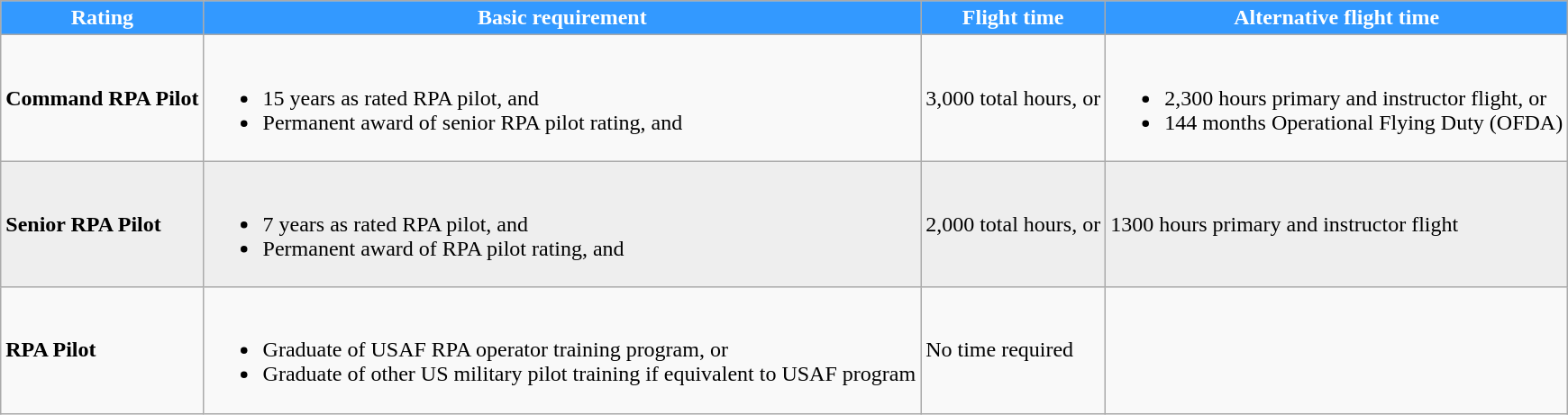<table class="wikitable">
<tr style="background: #3399ff;">
<th style="background-color:#3399ff; color:white;">Rating</th>
<th style="background-color:#3399ff; color:white;">Basic requirement</th>
<th style="background-color:#3399ff; color:white;">Flight time</th>
<th style="background-color:#3399ff; color:white;">Alternative flight time</th>
</tr>
<tr>
<td><strong>Command RPA Pilot</strong></td>
<td><br><ul><li>15 years as rated RPA pilot, and</li><li>Permanent award of senior RPA pilot rating, and</li></ul></td>
<td>3,000 total hours, or</td>
<td><br><ul><li>2,300 hours primary and instructor flight, or</li><li>144 months Operational Flying Duty (OFDA)</li></ul></td>
</tr>
<tr style="background: #eeeeee;">
<td><strong>Senior RPA Pilot</strong></td>
<td><br><ul><li>7 years as rated RPA pilot, and</li><li>Permanent award of RPA pilot rating, and</li></ul></td>
<td>2,000 total hours, or</td>
<td>1300 hours primary and instructor flight</td>
</tr>
<tr>
<td><strong>RPA Pilot</strong></td>
<td><br><ul><li>Graduate of USAF RPA operator training program, or</li><li>Graduate of other US military pilot training if equivalent to USAF program</li></ul></td>
<td>No time required</td>
<td></td>
</tr>
</table>
